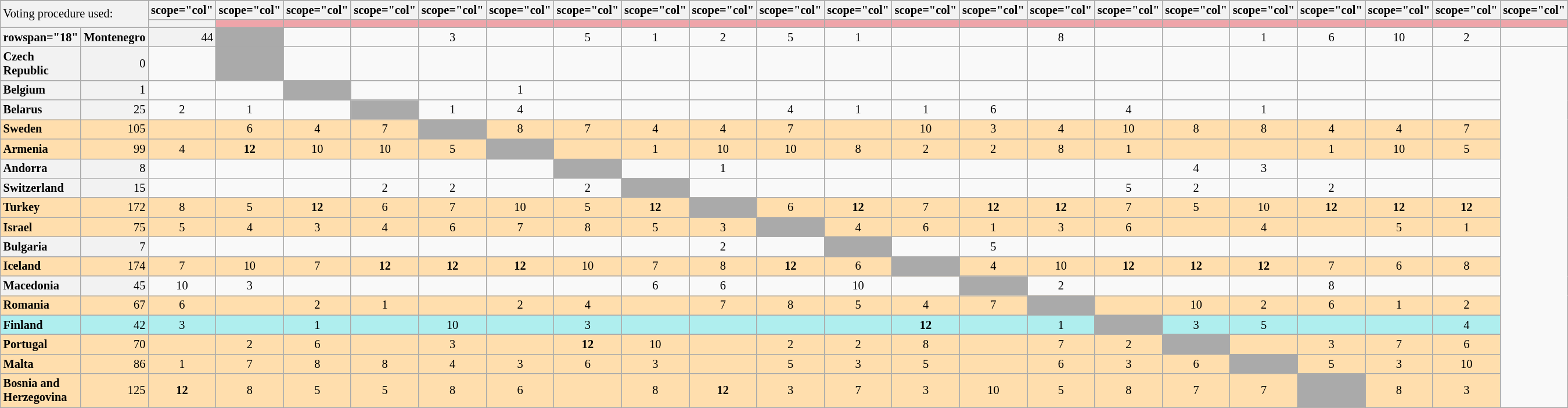<table class="wikitable plainrowheaders" style="text-align:center; font-size:85%;">
<tr>
</tr>
<tr>
<td colspan="2" rowspan="2" style="text-align:left; background:#F2F2F2">Voting procedure used:<br></td>
<th>scope="col" </th>
<th>scope="col" </th>
<th>scope="col" </th>
<th>scope="col" </th>
<th>scope="col" </th>
<th>scope="col" </th>
<th>scope="col" </th>
<th>scope="col" </th>
<th>scope="col" </th>
<th>scope="col" </th>
<th>scope="col" </th>
<th>scope="col" </th>
<th>scope="col" </th>
<th>scope="col" </th>
<th>scope="col" </th>
<th>scope="col" </th>
<th>scope="col" </th>
<th>scope="col" </th>
<th>scope="col" </th>
<th>scope="col" </th>
<th>scope="col" </th>
</tr>
<tr>
<th style="height:2px; border-top:1px solid transparent;"></th>
<td style="background:#EFA4A9;"></td>
<td style="background:#EFA4A9;"></td>
<td style="background:#EFA4A9;"></td>
<td style="background:#EFA4A9;"></td>
<td style="background:#EFA4A9;"></td>
<td style="background:#EFA4A9;"></td>
<td style="background:#EFA4A9;"></td>
<td style="background:#EFA4A9;"></td>
<td style="background:#EFA4A9;"></td>
<td style="background:#EFA4A9;"></td>
<td style="background:#EFA4A9;"></td>
<td style="background:#EFA4A9;"></td>
<td style="background:#EFA4A9;"></td>
<td style="background:#EFA4A9;"></td>
<td style="background:#EFA4A9;"></td>
<td style="background:#EFA4A9;"></td>
<td style="background:#EFA4A9;"></td>
<td style="background:#EFA4A9;"></td>
<td style="background:#EFA4A9;"></td>
<td style="background:#EFA4A9;"></td>
</tr>
<tr>
<th>rowspan="18" </th>
<th scope="row" style="text-align:left; background:#f2f2f2;">Montenegro</th>
<td style="text-align:right; background:#f2f2f2;">44</td>
<td style="text-align:left; background:#aaa;"></td>
<td></td>
<td></td>
<td>3</td>
<td></td>
<td>5</td>
<td>1</td>
<td>2</td>
<td>5</td>
<td>1</td>
<td></td>
<td></td>
<td>8</td>
<td></td>
<td></td>
<td>1</td>
<td>6</td>
<td>10</td>
<td>2</td>
<td></td>
</tr>
<tr>
<th scope="row" style="text-align:left; background:#f2f2f2;">Czech Republic</th>
<td style="text-align:right; background:#f2f2f2;">0</td>
<td></td>
<td style="text-align:left; background:#aaa;"></td>
<td></td>
<td></td>
<td></td>
<td></td>
<td></td>
<td></td>
<td></td>
<td></td>
<td></td>
<td></td>
<td></td>
<td></td>
<td></td>
<td></td>
<td></td>
<td></td>
<td></td>
<td></td>
</tr>
<tr>
<th scope="row" style="text-align:left; background:#f2f2f2;">Belgium</th>
<td style="text-align:right; background:#f2f2f2;">1</td>
<td></td>
<td></td>
<td style="text-align:left; background:#aaa;"></td>
<td></td>
<td></td>
<td>1</td>
<td></td>
<td></td>
<td></td>
<td></td>
<td></td>
<td></td>
<td></td>
<td></td>
<td></td>
<td></td>
<td></td>
<td></td>
<td></td>
<td></td>
</tr>
<tr>
<th scope="row" style="text-align:left; background:#f2f2f2;">Belarus</th>
<td style="text-align:right; background:#f2f2f2;">25</td>
<td>2</td>
<td>1</td>
<td></td>
<td style="text-align:left; background:#aaa;"></td>
<td>1</td>
<td>4</td>
<td></td>
<td></td>
<td></td>
<td>4</td>
<td>1</td>
<td>1</td>
<td>6</td>
<td></td>
<td>4</td>
<td></td>
<td>1</td>
<td></td>
<td></td>
<td></td>
</tr>
<tr style="background:#ffdead;">
<th scope="row" style="text-align:left; font-weight:bold; background:#ffdead;">Sweden</th>
<td style="text-align:right;">105</td>
<td></td>
<td>6</td>
<td>4</td>
<td>7</td>
<td style="text-align:left; background:#aaa;"></td>
<td>8</td>
<td>7</td>
<td>4</td>
<td>4</td>
<td>7</td>
<td></td>
<td>10</td>
<td>3</td>
<td>4</td>
<td>10</td>
<td>8</td>
<td>8</td>
<td>4</td>
<td>4</td>
<td>7</td>
</tr>
<tr style="background:#ffdead;">
<th scope="row" style="text-align:left; font-weight:bold; background:#ffdead;">Armenia</th>
<td style="text-align:right;">99</td>
<td>4</td>
<td><strong>12</strong></td>
<td>10</td>
<td>10</td>
<td>5</td>
<td style="text-align:left; background:#aaa;"></td>
<td></td>
<td>1</td>
<td>10</td>
<td>10</td>
<td>8</td>
<td>2</td>
<td>2</td>
<td>8</td>
<td>1</td>
<td></td>
<td></td>
<td>1</td>
<td>10</td>
<td>5</td>
</tr>
<tr>
<th scope="row" style="text-align:left; background:#f2f2f2;">Andorra</th>
<td style="text-align:right; background:#f2f2f2;">8</td>
<td></td>
<td></td>
<td></td>
<td></td>
<td></td>
<td></td>
<td style="text-align:left; background:#aaa;"></td>
<td></td>
<td>1</td>
<td></td>
<td></td>
<td></td>
<td></td>
<td></td>
<td></td>
<td>4</td>
<td>3</td>
<td></td>
<td></td>
<td></td>
</tr>
<tr>
<th scope="row" style="text-align:left; background:#f2f2f2;">Switzerland</th>
<td style="text-align:right; background:#f2f2f2;">15</td>
<td></td>
<td></td>
<td></td>
<td>2</td>
<td>2</td>
<td></td>
<td>2</td>
<td style="text-align:left; background:#aaa;"></td>
<td></td>
<td></td>
<td></td>
<td></td>
<td></td>
<td></td>
<td>5</td>
<td>2</td>
<td></td>
<td>2</td>
<td></td>
<td></td>
</tr>
<tr style="background:#ffdead;">
<th scope="row" style="text-align:left; font-weight:bold; background:#ffdead;">Turkey</th>
<td style="text-align:right;">172</td>
<td>8</td>
<td>5</td>
<td><strong>12</strong></td>
<td>6</td>
<td>7</td>
<td>10</td>
<td>5</td>
<td><strong>12</strong></td>
<td style="text-align:left; background:#aaa;"></td>
<td>6</td>
<td><strong>12</strong></td>
<td>7</td>
<td><strong>12</strong></td>
<td><strong>12</strong></td>
<td>7</td>
<td>5</td>
<td>10</td>
<td><strong>12</strong></td>
<td><strong>12</strong></td>
<td><strong>12</strong></td>
</tr>
<tr style="background:#ffdead;">
<th scope="row" style="text-align:left; font-weight:bold; background:#ffdead;">Israel</th>
<td style="text-align:right;">75</td>
<td>5</td>
<td>4</td>
<td>3</td>
<td>4</td>
<td>6</td>
<td>7</td>
<td>8</td>
<td>5</td>
<td>3</td>
<td style="text-align:left; background:#aaa;"></td>
<td>4</td>
<td>6</td>
<td>1</td>
<td>3</td>
<td>6</td>
<td></td>
<td>4</td>
<td></td>
<td>5</td>
<td>1</td>
</tr>
<tr>
<th scope="row" style="text-align:left; background:#f2f2f2;">Bulgaria</th>
<td style="text-align:right; background:#f2f2f2;">7</td>
<td></td>
<td></td>
<td></td>
<td></td>
<td></td>
<td></td>
<td></td>
<td></td>
<td>2</td>
<td></td>
<td style="text-align:left; background:#aaa;"></td>
<td></td>
<td>5</td>
<td></td>
<td></td>
<td></td>
<td></td>
<td></td>
<td></td>
<td></td>
</tr>
<tr style="background:#ffdead;">
<th scope="row" style="text-align:left; font-weight:bold; background:#ffdead;">Iceland</th>
<td style="text-align:right;">174</td>
<td>7</td>
<td>10</td>
<td>7</td>
<td><strong>12</strong></td>
<td><strong>12</strong></td>
<td><strong>12</strong></td>
<td>10</td>
<td>7</td>
<td>8</td>
<td><strong>12</strong></td>
<td>6</td>
<td style="text-align:left; background:#aaa;"></td>
<td>4</td>
<td>10</td>
<td><strong>12</strong></td>
<td><strong>12</strong></td>
<td><strong>12</strong></td>
<td>7</td>
<td>6</td>
<td>8</td>
</tr>
<tr>
<th scope="row" style="text-align:left; background:#f2f2f2;">Macedonia</th>
<td style="text-align:right; background:#f2f2f2;">45</td>
<td>10</td>
<td>3</td>
<td></td>
<td></td>
<td></td>
<td></td>
<td></td>
<td>6</td>
<td>6</td>
<td></td>
<td>10</td>
<td></td>
<td style="text-align:left; background:#aaa;"></td>
<td>2</td>
<td></td>
<td></td>
<td></td>
<td>8</td>
<td></td>
<td></td>
</tr>
<tr style="background:#ffdead;">
<th scope="row" style="text-align:left; font-weight:bold; background:#ffdead;">Romania</th>
<td style="text-align:right;">67</td>
<td>6</td>
<td></td>
<td>2</td>
<td>1</td>
<td></td>
<td>2</td>
<td>4</td>
<td></td>
<td>7</td>
<td>8</td>
<td>5</td>
<td>4</td>
<td>7</td>
<td style="text-align:left; background:#aaa;"></td>
<td></td>
<td>10</td>
<td>2</td>
<td>6</td>
<td>1</td>
<td>2</td>
</tr>
<tr style="background:paleturquoise;">
<th scope="row" style="text-align:left; font-weight:bold; background:paleturquoise;">Finland </th>
<td style="text-align:right;">42</td>
<td>3</td>
<td></td>
<td>1</td>
<td></td>
<td>10</td>
<td></td>
<td>3</td>
<td></td>
<td></td>
<td></td>
<td></td>
<td><strong>12</strong></td>
<td></td>
<td>1</td>
<td style="text-align:left; background:#aaa;"></td>
<td>3</td>
<td>5</td>
<td></td>
<td></td>
<td>4</td>
</tr>
<tr style="background:#ffdead;">
<th scope="row" style="text-align:left; font-weight:bold; background:#ffdead;">Portugal</th>
<td style="text-align:right;">70</td>
<td></td>
<td>2</td>
<td>6</td>
<td></td>
<td>3</td>
<td></td>
<td><strong>12</strong></td>
<td>10</td>
<td></td>
<td>2</td>
<td>2</td>
<td>8</td>
<td></td>
<td>7</td>
<td>2</td>
<td style="text-align:left; background:#aaa;"></td>
<td></td>
<td>3</td>
<td>7</td>
<td>6</td>
</tr>
<tr style="background:#ffdead;">
<th scope="row" style="text-align:left; font-weight:bold; background:#ffdead;">Malta</th>
<td style="text-align:right;">86</td>
<td>1</td>
<td>7</td>
<td>8</td>
<td>8</td>
<td>4</td>
<td>3</td>
<td>6</td>
<td>3</td>
<td></td>
<td>5</td>
<td>3</td>
<td>5</td>
<td></td>
<td>6</td>
<td>3</td>
<td>6</td>
<td style="text-align:left; background:#aaa;"></td>
<td>5</td>
<td>3</td>
<td>10</td>
</tr>
<tr style="background:#ffdead;">
<th scope="row" style="text-align:left; font-weight:bold; background:#ffdead;">Bosnia and Herzegovina</th>
<td style="text-align:right;">125</td>
<td><strong>12</strong></td>
<td>8</td>
<td>5</td>
<td>5</td>
<td>8</td>
<td>6</td>
<td></td>
<td>8</td>
<td><strong>12</strong></td>
<td>3</td>
<td>7</td>
<td>3</td>
<td>10</td>
<td>5</td>
<td>8</td>
<td>7</td>
<td>7</td>
<td style="text-align:left; background:#aaa;"></td>
<td>8</td>
<td>3</td>
</tr>
</table>
